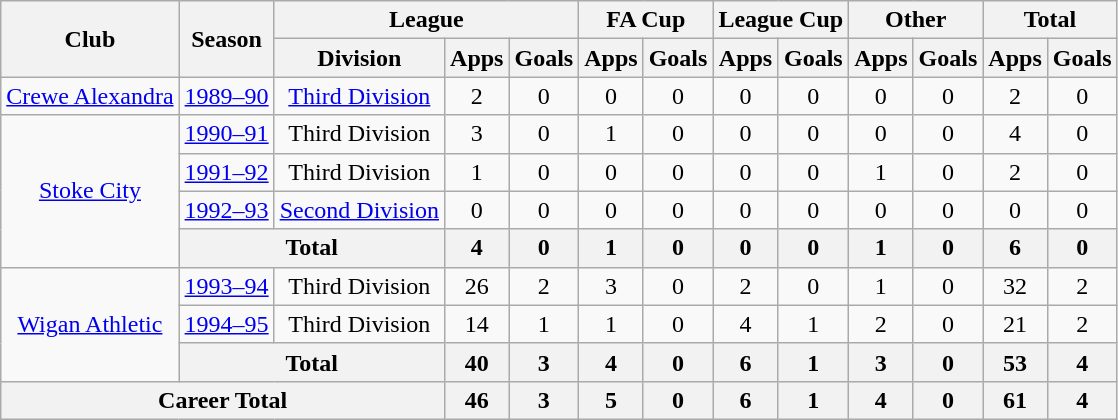<table class="wikitable" style="text-align: center;">
<tr>
<th rowspan="2">Club</th>
<th rowspan="2">Season</th>
<th colspan="3">League</th>
<th colspan="2">FA Cup</th>
<th colspan="2">League Cup</th>
<th colspan="2">Other</th>
<th colspan="2">Total</th>
</tr>
<tr>
<th>Division</th>
<th>Apps</th>
<th>Goals</th>
<th>Apps</th>
<th>Goals</th>
<th>Apps</th>
<th>Goals</th>
<th>Apps</th>
<th>Goals</th>
<th>Apps</th>
<th>Goals</th>
</tr>
<tr>
<td><a href='#'>Crewe Alexandra</a></td>
<td><a href='#'>1989–90</a></td>
<td><a href='#'>Third Division</a></td>
<td>2</td>
<td>0</td>
<td>0</td>
<td>0</td>
<td>0</td>
<td>0</td>
<td>0</td>
<td>0</td>
<td>2</td>
<td>0</td>
</tr>
<tr>
<td rowspan=4><a href='#'>Stoke City</a></td>
<td><a href='#'>1990–91</a></td>
<td>Third Division</td>
<td>3</td>
<td>0</td>
<td>1</td>
<td>0</td>
<td>0</td>
<td>0</td>
<td>0</td>
<td>0</td>
<td>4</td>
<td>0</td>
</tr>
<tr>
<td><a href='#'>1991–92</a></td>
<td>Third Division</td>
<td>1</td>
<td>0</td>
<td>0</td>
<td>0</td>
<td>0</td>
<td>0</td>
<td>1</td>
<td>0</td>
<td>2</td>
<td>0</td>
</tr>
<tr>
<td><a href='#'>1992–93</a></td>
<td><a href='#'>Second Division</a></td>
<td>0</td>
<td>0</td>
<td>0</td>
<td>0</td>
<td>0</td>
<td>0</td>
<td>0</td>
<td>0</td>
<td>0</td>
<td>0</td>
</tr>
<tr>
<th colspan=2>Total</th>
<th>4</th>
<th>0</th>
<th>1</th>
<th>0</th>
<th>0</th>
<th>0</th>
<th>1</th>
<th>0</th>
<th>6</th>
<th>0</th>
</tr>
<tr>
<td rowspan=3><a href='#'>Wigan Athletic</a></td>
<td><a href='#'>1993–94</a></td>
<td>Third Division</td>
<td>26</td>
<td>2</td>
<td>3</td>
<td>0</td>
<td>2</td>
<td>0</td>
<td>1</td>
<td>0</td>
<td>32</td>
<td>2</td>
</tr>
<tr>
<td><a href='#'>1994–95</a></td>
<td>Third Division</td>
<td>14</td>
<td>1</td>
<td>1</td>
<td>0</td>
<td>4</td>
<td>1</td>
<td>2</td>
<td>0</td>
<td>21</td>
<td>2</td>
</tr>
<tr>
<th colspan=2>Total</th>
<th>40</th>
<th>3</th>
<th>4</th>
<th>0</th>
<th>6</th>
<th>1</th>
<th>3</th>
<th>0</th>
<th>53</th>
<th>4</th>
</tr>
<tr>
<th colspan="3">Career Total</th>
<th>46</th>
<th>3</th>
<th>5</th>
<th>0</th>
<th>6</th>
<th>1</th>
<th>4</th>
<th>0</th>
<th>61</th>
<th>4</th>
</tr>
</table>
